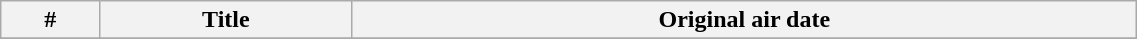<table class="wikitable" width="60%">
<tr>
<th>#</th>
<th>Title</th>
<th>Original air date</th>
</tr>
<tr>
</tr>
</table>
